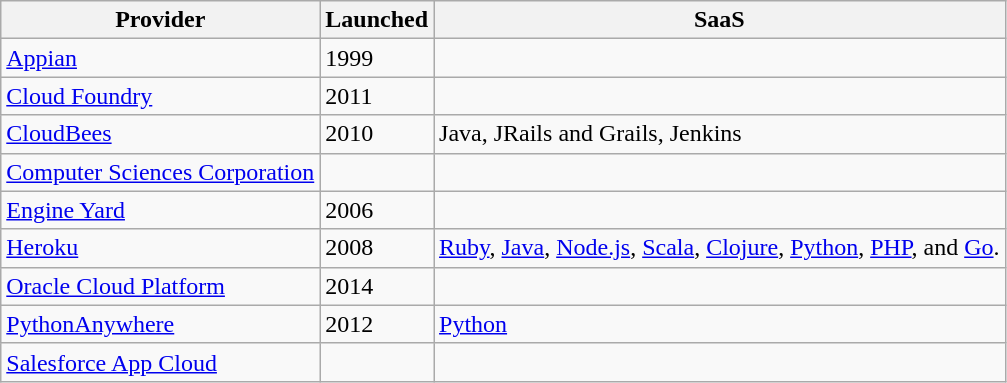<table class="wikitable sortable">
<tr>
<th>Provider</th>
<th>Launched</th>
<th>SaaS</th>
</tr>
<tr>
<td><a href='#'>Appian</a></td>
<td>1999</td>
<td></td>
</tr>
<tr>
<td><a href='#'>Cloud Foundry</a></td>
<td>2011</td>
<td></td>
</tr>
<tr>
<td><a href='#'>CloudBees</a></td>
<td>2010</td>
<td>Java, JRails and Grails, Jenkins</td>
</tr>
<tr>
<td><a href='#'>Computer Sciences Corporation</a></td>
<td></td>
<td></td>
</tr>
<tr>
<td><a href='#'>Engine Yard</a></td>
<td>2006</td>
<td></td>
</tr>
<tr>
<td><a href='#'>Heroku</a></td>
<td>2008</td>
<td><a href='#'>Ruby</a>, <a href='#'>Java</a>, <a href='#'>Node.js</a>, <a href='#'>Scala</a>, <a href='#'>Clojure</a>, <a href='#'>Python</a>, <a href='#'>PHP</a>, and <a href='#'>Go</a>.</td>
</tr>
<tr>
<td><a href='#'>Oracle Cloud Platform</a></td>
<td>2014</td>
<td></td>
</tr>
<tr>
<td><a href='#'>PythonAnywhere</a></td>
<td>2012</td>
<td><a href='#'>Python</a></td>
</tr>
<tr>
<td><a href='#'>Salesforce App Cloud</a></td>
<td></td>
<td></td>
</tr>
</table>
